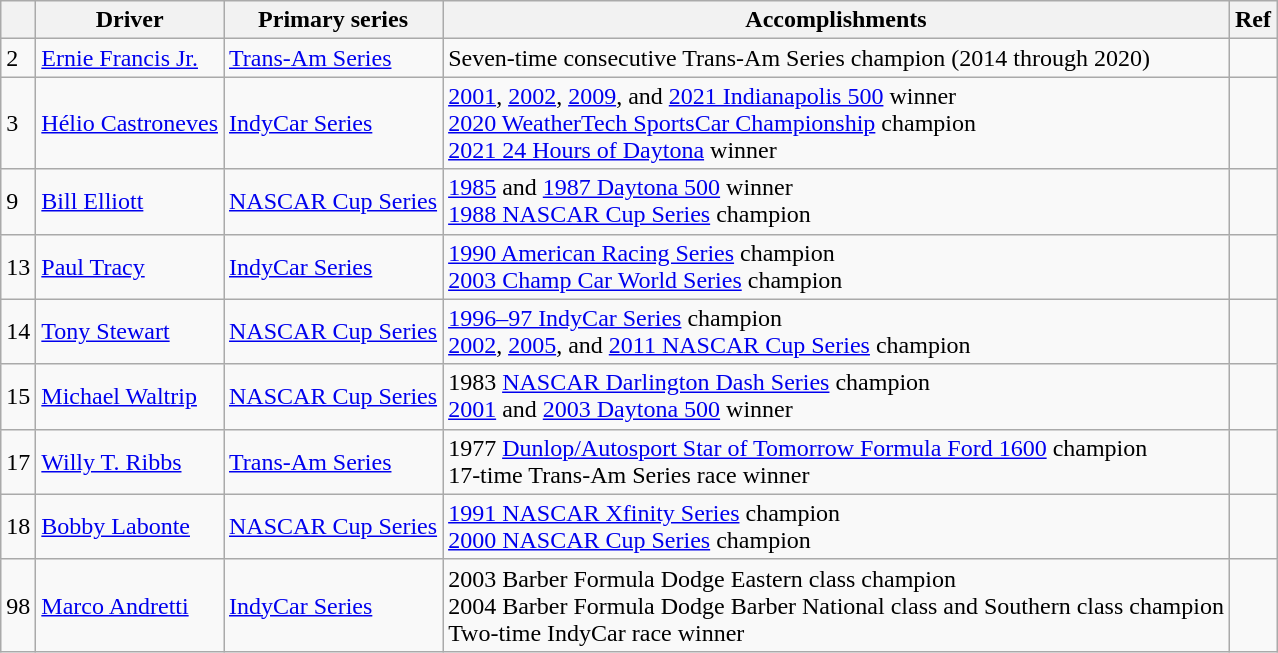<table class="wikitable">
<tr>
<th></th>
<th>Driver</th>
<th>Primary series</th>
<th>Accomplishments</th>
<th>Ref</th>
</tr>
<tr>
<td>2</td>
<td> <a href='#'>Ernie Francis Jr.</a></td>
<td><a href='#'>Trans-Am Series</a></td>
<td>Seven-time consecutive Trans-Am Series champion (2014 through 2020)</td>
<td></td>
</tr>
<tr>
<td>3</td>
<td> <a href='#'>Hélio Castroneves</a></td>
<td><a href='#'>IndyCar Series</a></td>
<td><a href='#'>2001</a>, <a href='#'>2002</a>, <a href='#'>2009</a>, and <a href='#'>2021 Indianapolis 500</a> winner<br><a href='#'>2020 WeatherTech SportsCar Championship</a> champion<br><a href='#'>2021 24 Hours of Daytona</a> winner</td>
<td></td>
</tr>
<tr>
<td>9</td>
<td> <a href='#'>Bill Elliott</a></td>
<td><a href='#'>NASCAR Cup Series</a></td>
<td><a href='#'>1985</a> and <a href='#'>1987 Daytona 500</a> winner<br><a href='#'>1988 NASCAR Cup Series</a> champion</td>
<td></td>
</tr>
<tr>
<td>13</td>
<td> <a href='#'>Paul Tracy</a></td>
<td><a href='#'>IndyCar Series</a></td>
<td><a href='#'>1990 American Racing Series</a> champion<br><a href='#'>2003 Champ Car World Series</a> champion</td>
<td></td>
</tr>
<tr>
<td>14</td>
<td> <a href='#'>Tony Stewart</a></td>
<td><a href='#'>NASCAR Cup Series</a></td>
<td><a href='#'>1996–97 IndyCar Series</a> champion<br><a href='#'>2002</a>, <a href='#'>2005</a>, and <a href='#'>2011 NASCAR Cup Series</a> champion</td>
<td></td>
</tr>
<tr>
<td>15</td>
<td> <a href='#'>Michael Waltrip</a></td>
<td><a href='#'>NASCAR Cup Series</a></td>
<td>1983 <a href='#'>NASCAR Darlington Dash Series</a> champion<br><a href='#'>2001</a> and <a href='#'>2003 Daytona 500</a> winner</td>
<td></td>
</tr>
<tr>
<td>17</td>
<td> <a href='#'>Willy T. Ribbs</a></td>
<td><a href='#'>Trans-Am Series</a></td>
<td>1977 <a href='#'>Dunlop/Autosport Star of Tomorrow Formula Ford 1600</a> champion<br>17-time Trans-Am Series race winner</td>
<td></td>
</tr>
<tr>
<td>18</td>
<td> <a href='#'>Bobby Labonte</a></td>
<td><a href='#'>NASCAR Cup Series</a></td>
<td><a href='#'>1991 NASCAR Xfinity Series</a> champion<br><a href='#'>2000 NASCAR Cup Series</a> champion</td>
<td></td>
</tr>
<tr>
<td>98</td>
<td> <a href='#'>Marco Andretti</a></td>
<td><a href='#'>IndyCar Series</a></td>
<td>2003 Barber Formula Dodge Eastern class champion<br>2004 Barber Formula Dodge Barber National class and Southern class champion<br>Two-time IndyCar race winner</td>
<td></td>
</tr>
</table>
